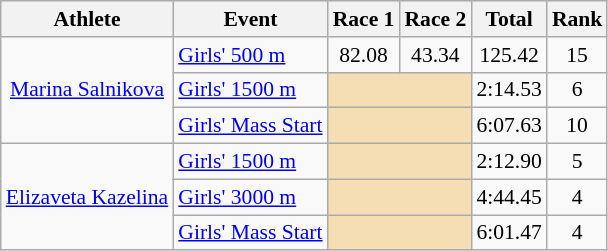<table class="wikitable" style="font-size:90%; text-align:center;">
<tr>
<th>Athlete</th>
<th>Event</th>
<th>Race 1</th>
<th>Race 2</th>
<th>Total</th>
<th>Rank</th>
</tr>
<tr>
<td rowspan=3><a href='#'>Marina Salnikova</a></td>
<td align=left><a href='#'>Girls' 500 m</a></td>
<td>82.08</td>
<td>43.34</td>
<td>125.42</td>
<td>15</td>
</tr>
<tr>
<td align=left><a href='#'>Girls' 1500 m</a></td>
<td colspan=2 bgcolor="wheat"></td>
<td>2:14.53</td>
<td>6</td>
</tr>
<tr>
<td align=left><a href='#'>Girls' Mass Start</a></td>
<td colspan=2 bgcolor="wheat"></td>
<td>6:07.63</td>
<td>10</td>
</tr>
<tr>
<td rowspan=3 align=left><a href='#'>Elizaveta Kazelina</a></td>
<td align=left><a href='#'>Girls' 1500 m</a></td>
<td colspan=2 bgcolor="wheat"></td>
<td>2:12.90</td>
<td>5</td>
</tr>
<tr>
<td align=left><a href='#'>Girls' 3000 m</a></td>
<td colspan=2 bgcolor="wheat"></td>
<td>4:44.45</td>
<td>4</td>
</tr>
<tr>
<td align=left><a href='#'>Girls' Mass Start</a></td>
<td colspan=2 bgcolor="wheat"></td>
<td>6:01.47</td>
<td>4</td>
</tr>
</table>
